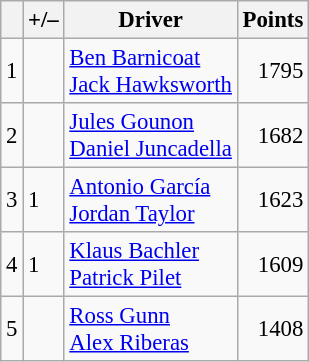<table class="wikitable" style="font-size: 95%;">
<tr>
<th scope="col"></th>
<th scope="col">+/–</th>
<th scope="col">Driver</th>
<th scope="col">Points</th>
</tr>
<tr>
<td align=center>1</td>
<td align="left"></td>
<td> <a href='#'>Ben Barnicoat</a><br> <a href='#'>Jack Hawksworth</a></td>
<td align=right>1795</td>
</tr>
<tr>
<td align=center>2</td>
<td align="left"></td>
<td> <a href='#'>Jules Gounon</a><br> <a href='#'>Daniel Juncadella</a></td>
<td align=right>1682</td>
</tr>
<tr>
<td align=center>3</td>
<td align="left"> 1</td>
<td> <a href='#'>Antonio García</a><br> <a href='#'>Jordan Taylor</a></td>
<td align=right>1623</td>
</tr>
<tr>
<td align=center>4</td>
<td align="left"> 1</td>
<td> <a href='#'>Klaus Bachler</a><br> <a href='#'>Patrick Pilet</a></td>
<td align=right>1609</td>
</tr>
<tr>
<td align=center>5</td>
<td align="left"></td>
<td> <a href='#'>Ross Gunn</a><br> <a href='#'>Alex Riberas</a></td>
<td align=right>1408</td>
</tr>
</table>
